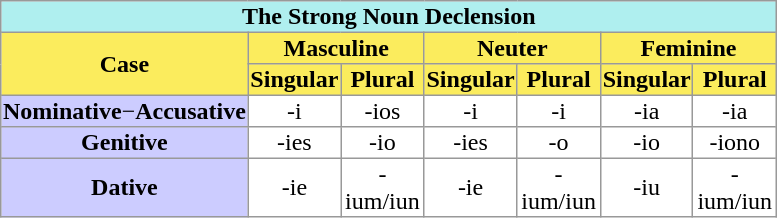<table width=41% border=1 style="text-align:center; margin:1em 1em 1em 0; border:1px #999 solid; border-collapse:collapse;">
<tr>
<th style="background:#afefef;" colspan="7"><strong>The Strong Noun Declension</strong></th>
</tr>
<tr>
<th style="background:#FBEC5D;" rowspan="2"><strong>Case</strong></th>
<th style="background:#FBEC5D;" colspan="2"><strong>Masculine</strong></th>
<th style="background:#FBEC5D;" colspan="2"><strong>Neuter</strong></th>
<th style="background:#FBEC5D;" colspan="2"><strong>Feminine</strong></th>
</tr>
<tr>
<td style="background:#FBEC5D;"><strong>Singular</strong></td>
<td style="background:#FBEC5D;"><strong>Plural</strong></td>
<td style="background:#FBEC5D;"><strong>Singular</strong></td>
<td style="background:#FBEC5D;"><strong>Plural</strong></td>
<td style="background:#FBEC5D;"><strong>Singular</strong></td>
<td style="background:#FBEC5D;"><strong>Plural</strong></td>
</tr>
<tr>
<td style="background:#CCCCFF;"><strong>Nominative</strong>−<strong>Accusative</strong></td>
<td>-i</td>
<td>-ios</td>
<td>-i</td>
<td>-i</td>
<td>-ia</td>
<td>-ia</td>
</tr>
<tr>
<td style="background:#CCCCFF;"><strong>Genitive</strong></td>
<td>-ies</td>
<td>-io</td>
<td>-ies</td>
<td>-o</td>
<td>-io</td>
<td>-iono</td>
</tr>
<tr>
<td style="background:#CCCCFF;"><strong>Dative</strong></td>
<td>-ie</td>
<td>-ium/iun</td>
<td>-ie</td>
<td>-ium/iun</td>
<td>-iu</td>
<td>-ium/iun</td>
</tr>
</table>
